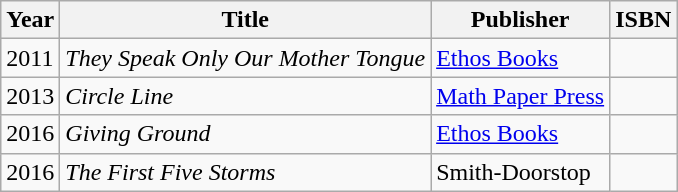<table class="wikitable sortable">
<tr>
<th>Year</th>
<th>Title</th>
<th>Publisher</th>
<th class="unsortable">ISBN</th>
</tr>
<tr>
<td>2011</td>
<td><em>They Speak Only Our Mother Tongue</em></td>
<td><a href='#'>Ethos Books</a></td>
<td></td>
</tr>
<tr>
<td>2013</td>
<td><em>Circle Line</em></td>
<td><a href='#'>Math Paper Press</a></td>
<td></td>
</tr>
<tr>
<td>2016</td>
<td><em>Giving Ground </em></td>
<td><a href='#'>Ethos Books</a></td>
<td></td>
</tr>
<tr>
<td>2016</td>
<td><em>The First Five Storms</em></td>
<td>Smith-Doorstop</td>
<td></td>
</tr>
</table>
